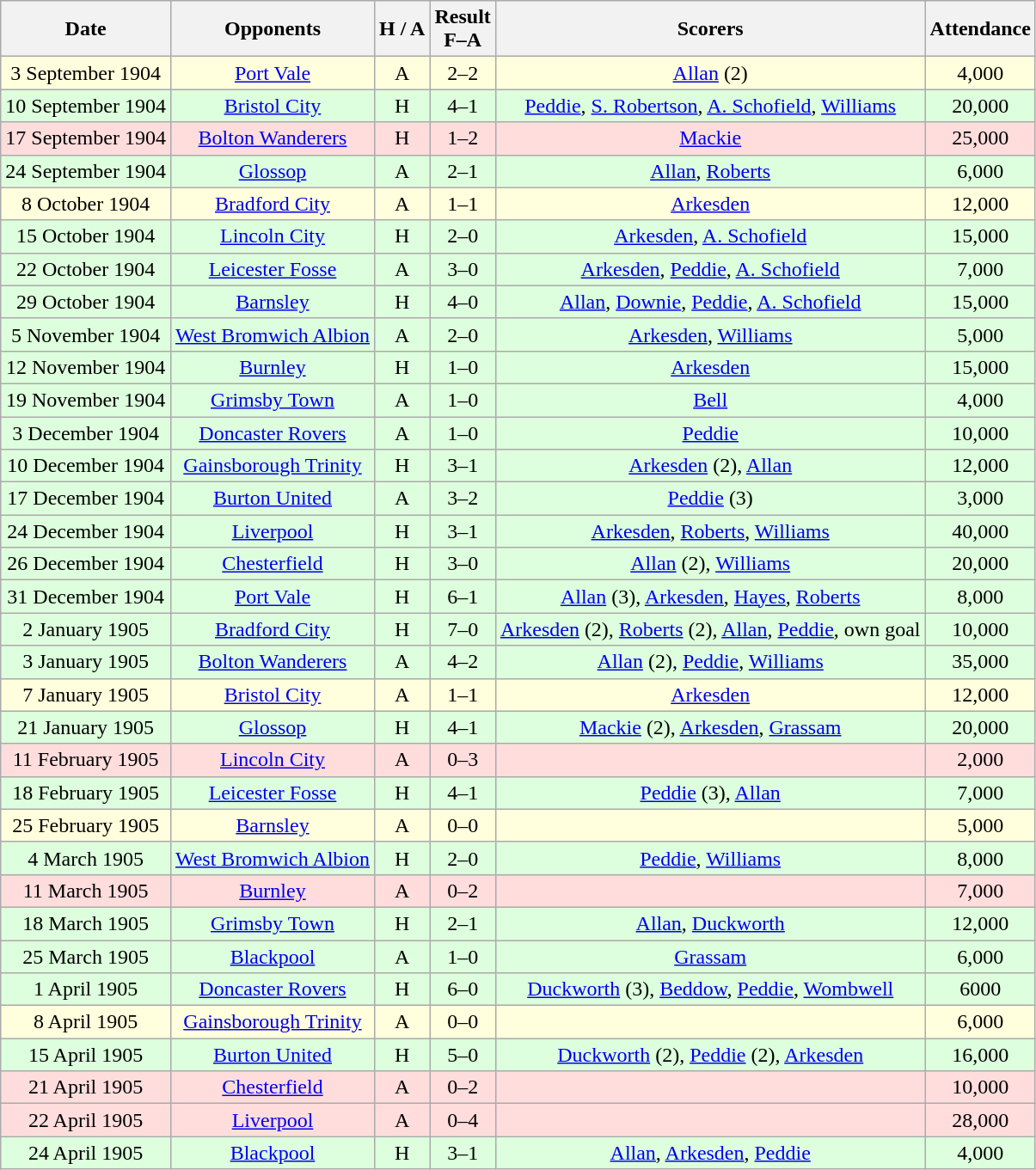<table class="wikitable" style="text-align:center">
<tr>
<th>Date</th>
<th>Opponents</th>
<th>H / A</th>
<th>Result<br>F–A</th>
<th>Scorers</th>
<th>Attendance</th>
</tr>
<tr bgcolor="#ffffdd">
<td>3 September 1904</td>
<td><a href='#'>Port Vale</a></td>
<td>A</td>
<td>2–2</td>
<td><a href='#'>Allan</a> (2)</td>
<td>4,000</td>
</tr>
<tr bgcolor="#ddffdd">
<td>10 September 1904</td>
<td><a href='#'>Bristol City</a></td>
<td>H</td>
<td>4–1</td>
<td><a href='#'>Peddie</a>, <a href='#'>S. Robertson</a>, <a href='#'>A. Schofield</a>, <a href='#'>Williams</a></td>
<td>20,000</td>
</tr>
<tr bgcolor="#ffdddd">
<td>17 September 1904</td>
<td><a href='#'>Bolton Wanderers</a></td>
<td>H</td>
<td>1–2</td>
<td><a href='#'>Mackie</a></td>
<td>25,000</td>
</tr>
<tr bgcolor="#ddffdd">
<td>24 September 1904</td>
<td><a href='#'>Glossop</a></td>
<td>A</td>
<td>2–1</td>
<td><a href='#'>Allan</a>, <a href='#'>Roberts</a></td>
<td>6,000</td>
</tr>
<tr bgcolor="#ffffdd">
<td>8 October 1904</td>
<td><a href='#'>Bradford City</a></td>
<td>A</td>
<td>1–1</td>
<td><a href='#'>Arkesden</a></td>
<td>12,000</td>
</tr>
<tr bgcolor="#ddffdd">
<td>15 October 1904</td>
<td><a href='#'>Lincoln City</a></td>
<td>H</td>
<td>2–0</td>
<td><a href='#'>Arkesden</a>, <a href='#'>A. Schofield</a></td>
<td>15,000</td>
</tr>
<tr bgcolor="#ddffdd">
<td>22 October 1904</td>
<td><a href='#'>Leicester Fosse</a></td>
<td>A</td>
<td>3–0</td>
<td><a href='#'>Arkesden</a>, <a href='#'>Peddie</a>, <a href='#'>A. Schofield</a></td>
<td>7,000</td>
</tr>
<tr bgcolor="#ddffdd">
<td>29 October 1904</td>
<td><a href='#'>Barnsley</a></td>
<td>H</td>
<td>4–0</td>
<td><a href='#'>Allan</a>, <a href='#'>Downie</a>, <a href='#'>Peddie</a>, <a href='#'>A. Schofield</a></td>
<td>15,000</td>
</tr>
<tr bgcolor="#ddffdd">
<td>5 November 1904</td>
<td><a href='#'>West Bromwich Albion</a></td>
<td>A</td>
<td>2–0</td>
<td><a href='#'>Arkesden</a>, <a href='#'>Williams</a></td>
<td>5,000</td>
</tr>
<tr bgcolor="#ddffdd">
<td>12 November 1904</td>
<td><a href='#'>Burnley</a></td>
<td>H</td>
<td>1–0</td>
<td><a href='#'>Arkesden</a></td>
<td>15,000</td>
</tr>
<tr bgcolor="#ddffdd">
<td>19 November 1904</td>
<td><a href='#'>Grimsby Town</a></td>
<td>A</td>
<td>1–0</td>
<td><a href='#'>Bell</a></td>
<td>4,000</td>
</tr>
<tr bgcolor="#ddffdd">
<td>3 December 1904</td>
<td><a href='#'>Doncaster Rovers</a></td>
<td>A</td>
<td>1–0</td>
<td><a href='#'>Peddie</a></td>
<td>10,000</td>
</tr>
<tr bgcolor="#ddffdd">
<td>10 December 1904</td>
<td><a href='#'>Gainsborough Trinity</a></td>
<td>H</td>
<td>3–1</td>
<td><a href='#'>Arkesden</a> (2), <a href='#'>Allan</a></td>
<td>12,000</td>
</tr>
<tr bgcolor="#ddffdd">
<td>17 December 1904</td>
<td><a href='#'>Burton United</a></td>
<td>A</td>
<td>3–2</td>
<td><a href='#'>Peddie</a> (3)</td>
<td>3,000</td>
</tr>
<tr bgcolor="#ddffdd">
<td>24 December 1904</td>
<td><a href='#'>Liverpool</a></td>
<td>H</td>
<td>3–1</td>
<td><a href='#'>Arkesden</a>, <a href='#'>Roberts</a>, <a href='#'>Williams</a></td>
<td>40,000</td>
</tr>
<tr bgcolor="#ddffdd">
<td>26 December 1904</td>
<td><a href='#'>Chesterfield</a></td>
<td>H</td>
<td>3–0</td>
<td><a href='#'>Allan</a> (2), <a href='#'>Williams</a></td>
<td>20,000</td>
</tr>
<tr bgcolor="#ddffdd">
<td>31 December 1904</td>
<td><a href='#'>Port Vale</a></td>
<td>H</td>
<td>6–1</td>
<td><a href='#'>Allan</a> (3), <a href='#'>Arkesden</a>, <a href='#'>Hayes</a>, <a href='#'>Roberts</a></td>
<td>8,000</td>
</tr>
<tr bgcolor="#ddffdd">
<td>2 January 1905</td>
<td><a href='#'>Bradford City</a></td>
<td>H</td>
<td>7–0</td>
<td><a href='#'>Arkesden</a> (2), <a href='#'>Roberts</a> (2), <a href='#'>Allan</a>, <a href='#'>Peddie</a>, own goal</td>
<td>10,000</td>
</tr>
<tr bgcolor="#ddffdd">
<td>3 January 1905</td>
<td><a href='#'>Bolton Wanderers</a></td>
<td>A</td>
<td>4–2</td>
<td><a href='#'>Allan</a> (2), <a href='#'>Peddie</a>, <a href='#'>Williams</a></td>
<td>35,000</td>
</tr>
<tr bgcolor="#ffffdd">
<td>7 January 1905</td>
<td><a href='#'>Bristol City</a></td>
<td>A</td>
<td>1–1</td>
<td><a href='#'>Arkesden</a></td>
<td>12,000</td>
</tr>
<tr bgcolor="#ddffdd">
<td>21 January 1905</td>
<td><a href='#'>Glossop</a></td>
<td>H</td>
<td>4–1</td>
<td><a href='#'>Mackie</a> (2), <a href='#'>Arkesden</a>, <a href='#'>Grassam</a></td>
<td>20,000</td>
</tr>
<tr bgcolor="#ffdddd">
<td>11 February 1905</td>
<td><a href='#'>Lincoln City</a></td>
<td>A</td>
<td>0–3</td>
<td></td>
<td>2,000</td>
</tr>
<tr bgcolor="#ddffdd">
<td>18 February 1905</td>
<td><a href='#'>Leicester Fosse</a></td>
<td>H</td>
<td>4–1</td>
<td><a href='#'>Peddie</a> (3), <a href='#'>Allan</a></td>
<td>7,000</td>
</tr>
<tr bgcolor="#ffffdd">
<td>25 February 1905</td>
<td><a href='#'>Barnsley</a></td>
<td>A</td>
<td>0–0</td>
<td></td>
<td>5,000</td>
</tr>
<tr bgcolor="#ddffdd">
<td>4 March 1905</td>
<td><a href='#'>West Bromwich Albion</a></td>
<td>H</td>
<td>2–0</td>
<td><a href='#'>Peddie</a>, <a href='#'>Williams</a></td>
<td>8,000</td>
</tr>
<tr bgcolor="#ffdddd">
<td>11 March 1905</td>
<td><a href='#'>Burnley</a></td>
<td>A</td>
<td>0–2</td>
<td></td>
<td>7,000</td>
</tr>
<tr bgcolor="#ddffdd">
<td>18 March 1905</td>
<td><a href='#'>Grimsby Town</a></td>
<td>H</td>
<td>2–1</td>
<td><a href='#'>Allan</a>, <a href='#'>Duckworth</a></td>
<td>12,000</td>
</tr>
<tr bgcolor="#ddffdd">
<td>25 March 1905</td>
<td><a href='#'>Blackpool</a></td>
<td>A</td>
<td>1–0</td>
<td><a href='#'>Grassam</a></td>
<td>6,000</td>
</tr>
<tr bgcolor="#ddffdd">
<td>1 April 1905</td>
<td><a href='#'>Doncaster Rovers</a></td>
<td>H</td>
<td>6–0</td>
<td><a href='#'>Duckworth</a> (3), <a href='#'>Beddow</a>, <a href='#'>Peddie</a>, <a href='#'>Wombwell</a></td>
<td>6000</td>
</tr>
<tr bgcolor="#ffffdd">
<td>8 April 1905</td>
<td><a href='#'>Gainsborough Trinity</a></td>
<td>A</td>
<td>0–0</td>
<td></td>
<td>6,000</td>
</tr>
<tr bgcolor="#ddffdd">
<td>15 April 1905</td>
<td><a href='#'>Burton United</a></td>
<td>H</td>
<td>5–0</td>
<td><a href='#'>Duckworth</a> (2), <a href='#'>Peddie</a> (2), <a href='#'>Arkesden</a></td>
<td>16,000</td>
</tr>
<tr bgcolor="#ffdddd">
<td>21 April 1905</td>
<td><a href='#'>Chesterfield</a></td>
<td>A</td>
<td>0–2</td>
<td></td>
<td>10,000</td>
</tr>
<tr bgcolor="#ffdddd">
<td>22 April 1905</td>
<td><a href='#'>Liverpool</a></td>
<td>A</td>
<td>0–4</td>
<td></td>
<td>28,000</td>
</tr>
<tr bgcolor="#ddffdd">
<td>24 April 1905</td>
<td><a href='#'>Blackpool</a></td>
<td>H</td>
<td>3–1</td>
<td><a href='#'>Allan</a>, <a href='#'>Arkesden</a>, <a href='#'>Peddie</a></td>
<td>4,000</td>
</tr>
</table>
